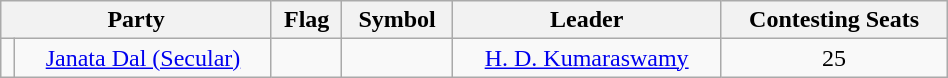<table class="wikitable " width="50%" style="text-align:center">
<tr>
<th colspan="2">Party</th>
<th>Flag</th>
<th>Symbol</th>
<th>Leader</th>
<th>Contesting Seats</th>
</tr>
<tr>
<td></td>
<td><a href='#'>Janata Dal (Secular)</a></td>
<td></td>
<td></td>
<td><a href='#'>H. D. Kumaraswamy</a></td>
<td>25</td>
</tr>
</table>
